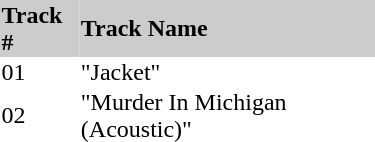<table cellspacing="0" cellpadding="1" border="0" style="width:250px;">
<tr style="background:#ccc;">
<td><strong>Track #</strong></td>
<td><strong>Track Name</strong></td>
</tr>
<tr>
<td>01</td>
<td>"Jacket"</td>
</tr>
<tr>
<td>02</td>
<td>"Murder In Michigan (Acoustic)"</td>
</tr>
</table>
